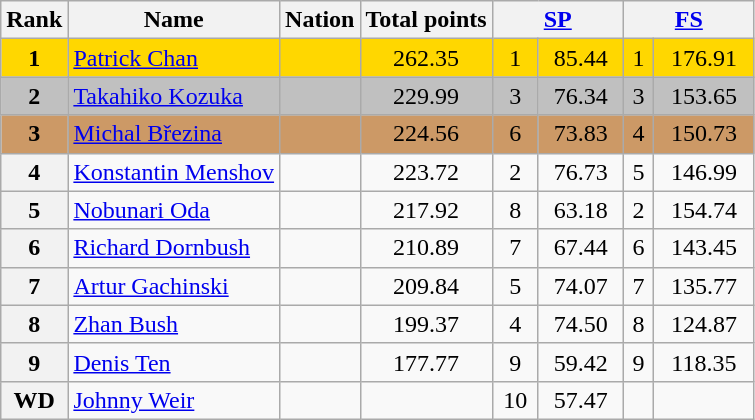<table class="wikitable sortable">
<tr>
<th>Rank</th>
<th>Name</th>
<th>Nation</th>
<th>Total points</th>
<th colspan="2" width="80px"><a href='#'>SP</a></th>
<th colspan="2" width="80px"><a href='#'>FS</a></th>
</tr>
<tr bgcolor="gold">
<td align="center"><strong>1</strong></td>
<td><a href='#'>Patrick Chan</a></td>
<td></td>
<td align="center">262.35</td>
<td align="center">1</td>
<td align="center">85.44</td>
<td align="center">1</td>
<td align="center">176.91</td>
</tr>
<tr bgcolor="silver">
<td align="center"><strong>2</strong></td>
<td><a href='#'>Takahiko Kozuka</a></td>
<td></td>
<td align="center">229.99</td>
<td align="center">3</td>
<td align="center">76.34</td>
<td align="center">3</td>
<td align="center">153.65</td>
</tr>
<tr bgcolor="cc9966">
<td align="center"><strong>3</strong></td>
<td><a href='#'>Michal Březina</a></td>
<td></td>
<td align="center">224.56</td>
<td align="center">6</td>
<td align="center">73.83</td>
<td align="center">4</td>
<td align="center">150.73</td>
</tr>
<tr>
<th>4</th>
<td><a href='#'>Konstantin Menshov</a></td>
<td></td>
<td align="center">223.72</td>
<td align="center">2</td>
<td align="center">76.73</td>
<td align="center">5</td>
<td align="center">146.99</td>
</tr>
<tr>
<th>5</th>
<td><a href='#'>Nobunari Oda</a></td>
<td></td>
<td align="center">217.92</td>
<td align="center">8</td>
<td align="center">63.18</td>
<td align="center">2</td>
<td align="center">154.74</td>
</tr>
<tr>
<th>6</th>
<td><a href='#'>Richard Dornbush</a></td>
<td></td>
<td align="center">210.89</td>
<td align="center">7</td>
<td align="center">67.44</td>
<td align="center">6</td>
<td align="center">143.45</td>
</tr>
<tr>
<th>7</th>
<td><a href='#'>Artur Gachinski</a></td>
<td></td>
<td align="center">209.84</td>
<td align="center">5</td>
<td align="center">74.07</td>
<td align="center">7</td>
<td align="center">135.77</td>
</tr>
<tr>
<th>8</th>
<td><a href='#'>Zhan Bush</a></td>
<td></td>
<td align="center">199.37</td>
<td align="center">4</td>
<td align="center">74.50</td>
<td align="center">8</td>
<td align="center">124.87</td>
</tr>
<tr>
<th>9</th>
<td><a href='#'>Denis Ten</a></td>
<td></td>
<td align="center">177.77</td>
<td align="center">9</td>
<td align="center">59.42</td>
<td align="center">9</td>
<td align="center">118.35</td>
</tr>
<tr>
<th>WD</th>
<td><a href='#'>Johnny Weir</a></td>
<td></td>
<td align="center"></td>
<td align="center">10</td>
<td align="center">57.47</td>
<td align="center"></td>
<td align="center"></td>
</tr>
</table>
